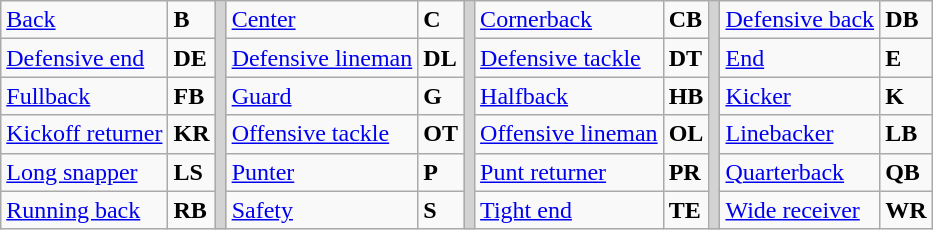<table class="wikitable">
<tr>
<td><a href='#'>Back</a></td>
<td><strong>B</strong></td>
<td rowSpan="6" style="background-color:lightgrey;"></td>
<td><a href='#'>Center</a></td>
<td><strong>C</strong></td>
<td rowSpan="6" style="background-color:lightgrey;"></td>
<td><a href='#'>Cornerback</a></td>
<td><strong>CB</strong></td>
<td rowSpan="6" style="background-color:lightgrey;"></td>
<td><a href='#'>Defensive back</a></td>
<td><strong>DB</strong></td>
</tr>
<tr>
<td><a href='#'>Defensive end</a></td>
<td><strong>DE</strong></td>
<td><a href='#'>Defensive lineman</a></td>
<td><strong>DL</strong></td>
<td><a href='#'>Defensive tackle</a></td>
<td><strong>DT</strong></td>
<td><a href='#'>End</a></td>
<td><strong>E</strong></td>
</tr>
<tr>
<td><a href='#'>Fullback</a></td>
<td><strong>FB</strong></td>
<td><a href='#'>Guard</a></td>
<td><strong>G</strong></td>
<td><a href='#'>Halfback</a></td>
<td><strong>HB</strong></td>
<td><a href='#'>Kicker</a></td>
<td><strong>K</strong></td>
</tr>
<tr>
<td><a href='#'>Kickoff returner</a></td>
<td><strong>KR</strong></td>
<td><a href='#'>Offensive tackle</a></td>
<td><strong>OT</strong></td>
<td><a href='#'>Offensive lineman</a></td>
<td><strong>OL</strong></td>
<td><a href='#'>Linebacker</a></td>
<td><strong>LB</strong></td>
</tr>
<tr>
<td><a href='#'>Long snapper</a></td>
<td><strong>LS</strong></td>
<td><a href='#'>Punter</a></td>
<td><strong>P</strong></td>
<td><a href='#'>Punt returner</a></td>
<td><strong>PR</strong></td>
<td><a href='#'>Quarterback</a></td>
<td><strong>QB</strong></td>
</tr>
<tr>
<td><a href='#'>Running back</a></td>
<td><strong>RB</strong></td>
<td><a href='#'>Safety</a></td>
<td><strong>S</strong></td>
<td><a href='#'>Tight end</a></td>
<td><strong>TE</strong></td>
<td><a href='#'>Wide receiver</a></td>
<td><strong>WR</strong></td>
</tr>
</table>
